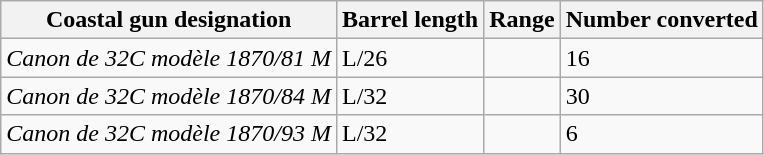<table class="wikitable">
<tr>
<th>Coastal gun designation</th>
<th>Barrel length</th>
<th>Range</th>
<th>Number converted</th>
</tr>
<tr>
<td><em>Canon de 32C modèle 1870/81 M</em></td>
<td> L/26</td>
<td></td>
<td>16</td>
</tr>
<tr>
<td><em>Canon de 32C modèle 1870/84 M</em></td>
<td> L/32</td>
<td></td>
<td>30</td>
</tr>
<tr>
<td><em>Canon de 32C modèle 1870/93 M</em></td>
<td> L/32</td>
<td></td>
<td>6</td>
</tr>
</table>
